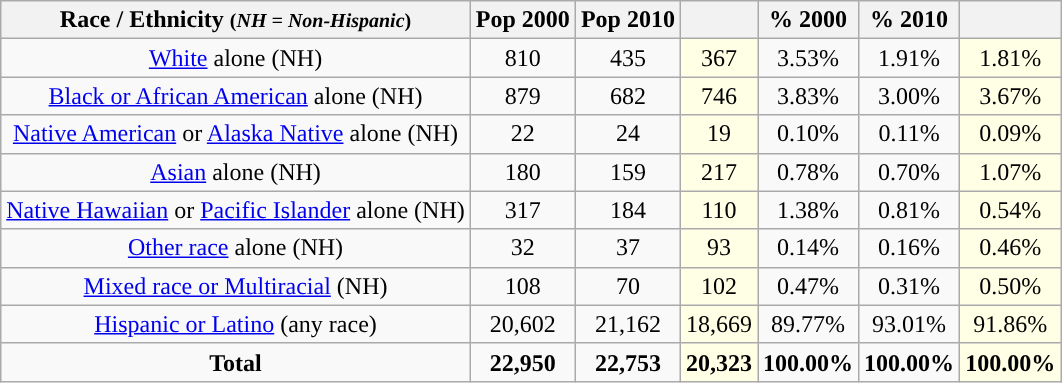<table class="wikitable" style="text-align:center;">
<tr>
<th>Race / Ethnicity <small>(<em>NH = Non-Hispanic</em>)</small></th>
<th>Pop 2000</th>
<th>Pop 2010</th>
<th></th>
<th>% 2000</th>
<th>% 2010</th>
<th></th>
</tr>
<tr>
<td><a href='#'>White</a> alone (NH)</td>
<td>810</td>
<td>435</td>
<td style='background: #ffffe6;'>367</td>
<td>3.53%</td>
<td>1.91%</td>
<td style='background: #ffffe6;'>1.81%</td>
</tr>
<tr>
<td><a href='#'>Black or African American</a> alone (NH)</td>
<td>879</td>
<td>682</td>
<td style='background: #ffffe6;'>746</td>
<td>3.83%</td>
<td>3.00%</td>
<td style='background: #ffffe6;'>3.67%</td>
</tr>
<tr>
<td><a href='#'>Native American</a> or <a href='#'>Alaska Native</a> alone (NH)</td>
<td>22</td>
<td>24</td>
<td style='background: #ffffe6;'>19</td>
<td>0.10%</td>
<td>0.11%</td>
<td style='background: #ffffe6;'>0.09%</td>
</tr>
<tr>
<td><a href='#'>Asian</a> alone (NH)</td>
<td>180</td>
<td>159</td>
<td style='background: #ffffe6;'>217</td>
<td>0.78%</td>
<td>0.70%</td>
<td style='background: #ffffe6;'>1.07%</td>
</tr>
<tr>
<td><a href='#'>Native Hawaiian</a> or <a href='#'>Pacific Islander</a> alone (NH)</td>
<td>317</td>
<td>184</td>
<td style='background: #ffffe6;'>110</td>
<td>1.38%</td>
<td>0.81%</td>
<td style='background: #ffffe6;'>0.54%</td>
</tr>
<tr>
<td><a href='#'>Other race</a> alone (NH)</td>
<td>32</td>
<td>37</td>
<td style='background: #ffffe6;'>93</td>
<td>0.14%</td>
<td>0.16%</td>
<td style='background: #ffffe6;'>0.46%</td>
</tr>
<tr>
<td><a href='#'>Mixed race or Multiracial</a> (NH)</td>
<td>108</td>
<td>70</td>
<td style='background: #ffffe6;'>102</td>
<td>0.47%</td>
<td>0.31%</td>
<td style='background: #ffffe6;'>0.50%</td>
</tr>
<tr>
<td><a href='#'>Hispanic or Latino</a> (any race)</td>
<td>20,602</td>
<td>21,162</td>
<td style='background: #ffffe6;'>18,669</td>
<td>89.77%</td>
<td>93.01%</td>
<td style='background: #ffffe6;'>91.86%</td>
</tr>
<tr>
<td><strong>Total</strong></td>
<td><strong>22,950</strong></td>
<td><strong>22,753</strong></td>
<td style='background: #ffffe6;'><strong>20,323</strong></td>
<td><strong>100.00%</strong></td>
<td><strong>100.00%</strong></td>
<td style='background: #ffffe6;'><strong>100.00%</strong></td>
</tr>
</table>
